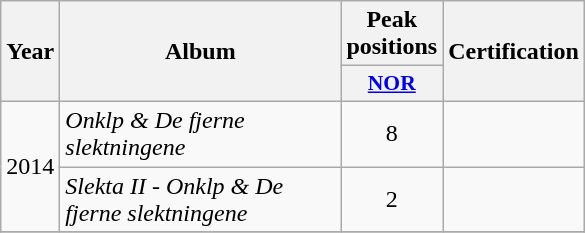<table class="wikitable">
<tr>
<th align="center" rowspan="2" width="10">Year</th>
<th align="center" rowspan="2" width="180">Album</th>
<th align="center" colspan="1" width="20">Peak positions</th>
<th align="center" rowspan="2" width="70">Certification</th>
</tr>
<tr>
<th scope="col" style="width:3em;font-size:90%;"><a href='#'>NOR</a><br></th>
</tr>
<tr>
<td style="text-align:center;" rowspan=2>2014</td>
<td><em>Onklp & De fjerne slektningene</em></td>
<td style="text-align:center;">8</td>
<td style="text-align:center;"></td>
</tr>
<tr>
<td><em>Slekta II - Onklp & De fjerne slektningene</em></td>
<td style="text-align:center;">2</td>
<td style="text-align:center;"></td>
</tr>
<tr>
</tr>
</table>
